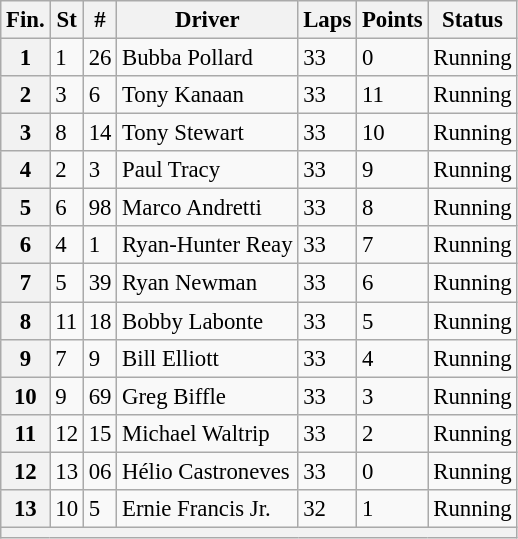<table class="wikitable" style="font-size:95%">
<tr>
<th>Fin.</th>
<th>St</th>
<th>#</th>
<th>Driver</th>
<th>Laps</th>
<th>Points</th>
<th>Status</th>
</tr>
<tr>
<th>1</th>
<td>1</td>
<td>26</td>
<td>Bubba Pollard</td>
<td>33</td>
<td>0</td>
<td>Running</td>
</tr>
<tr>
<th>2</th>
<td>3</td>
<td>6</td>
<td>Tony Kanaan</td>
<td>33</td>
<td>11</td>
<td>Running</td>
</tr>
<tr>
<th>3</th>
<td>8</td>
<td>14</td>
<td>Tony Stewart</td>
<td>33</td>
<td>10</td>
<td>Running</td>
</tr>
<tr>
<th>4</th>
<td>2</td>
<td>3</td>
<td>Paul Tracy</td>
<td>33</td>
<td>9</td>
<td>Running</td>
</tr>
<tr>
<th>5</th>
<td>6</td>
<td>98</td>
<td>Marco Andretti</td>
<td>33</td>
<td>8</td>
<td>Running</td>
</tr>
<tr>
<th>6</th>
<td>4</td>
<td>1</td>
<td>Ryan-Hunter Reay</td>
<td>33</td>
<td>7</td>
<td>Running</td>
</tr>
<tr>
<th>7</th>
<td>5</td>
<td>39</td>
<td>Ryan Newman</td>
<td>33</td>
<td>6</td>
<td>Running</td>
</tr>
<tr>
<th>8</th>
<td>11</td>
<td>18</td>
<td>Bobby Labonte</td>
<td>33</td>
<td>5</td>
<td>Running</td>
</tr>
<tr>
<th>9</th>
<td>7</td>
<td>9</td>
<td>Bill Elliott</td>
<td>33</td>
<td>4</td>
<td>Running</td>
</tr>
<tr>
<th>10</th>
<td>9</td>
<td>69</td>
<td>Greg Biffle</td>
<td>33</td>
<td>3</td>
<td>Running</td>
</tr>
<tr>
<th>11</th>
<td>12</td>
<td>15</td>
<td>Michael Waltrip</td>
<td>33</td>
<td>2</td>
<td>Running</td>
</tr>
<tr>
<th>12</th>
<td>13</td>
<td>06</td>
<td>Hélio Castroneves</td>
<td>33</td>
<td>0</td>
<td>Running</td>
</tr>
<tr>
<th>13</th>
<td>10</td>
<td>5</td>
<td>Ernie Francis Jr.</td>
<td>32</td>
<td>1</td>
<td>Running</td>
</tr>
<tr>
<th colspan="9"></th>
</tr>
</table>
